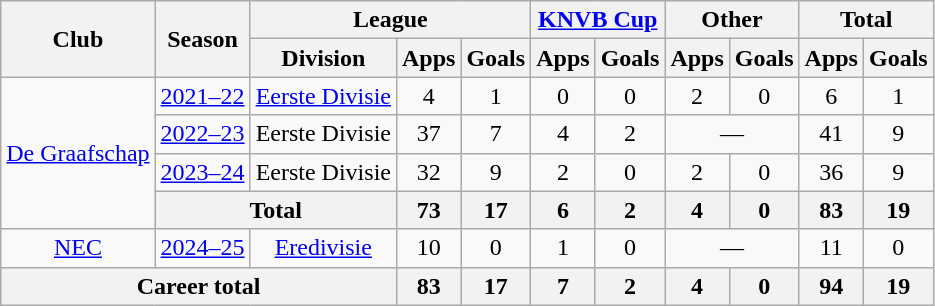<table class="wikitable" style="text-align:center">
<tr>
<th rowspan="2">Club</th>
<th rowspan="2">Season</th>
<th colspan="3">League</th>
<th colspan="2"><a href='#'>KNVB Cup</a></th>
<th colspan="2">Other</th>
<th colspan="2">Total</th>
</tr>
<tr>
<th>Division</th>
<th>Apps</th>
<th>Goals</th>
<th>Apps</th>
<th>Goals</th>
<th>Apps</th>
<th>Goals</th>
<th>Apps</th>
<th>Goals</th>
</tr>
<tr>
<td rowspan="4"><a href='#'>De Graafschap</a></td>
<td><a href='#'>2021–22</a></td>
<td><a href='#'>Eerste Divisie</a></td>
<td>4</td>
<td>1</td>
<td>0</td>
<td>0</td>
<td>2</td>
<td>0</td>
<td>6</td>
<td>1</td>
</tr>
<tr>
<td><a href='#'>2022–23</a></td>
<td>Eerste Divisie</td>
<td>37</td>
<td>7</td>
<td>4</td>
<td>2</td>
<td colspan="2">—</td>
<td>41</td>
<td>9</td>
</tr>
<tr>
<td><a href='#'>2023–24</a></td>
<td>Eerste Divisie</td>
<td>32</td>
<td>9</td>
<td>2</td>
<td>0</td>
<td>2</td>
<td>0</td>
<td>36</td>
<td>9</td>
</tr>
<tr>
<th colspan="2">Total</th>
<th>73</th>
<th>17</th>
<th>6</th>
<th>2</th>
<th>4</th>
<th>0</th>
<th>83</th>
<th>19</th>
</tr>
<tr>
<td><a href='#'>NEC</a></td>
<td><a href='#'>2024–25</a></td>
<td><a href='#'>Eredivisie</a></td>
<td>10</td>
<td>0</td>
<td>1</td>
<td>0</td>
<td colspan="2">—</td>
<td>11</td>
<td>0</td>
</tr>
<tr>
<th colspan="3">Career total</th>
<th>83</th>
<th>17</th>
<th>7</th>
<th>2</th>
<th>4</th>
<th>0</th>
<th>94</th>
<th>19</th>
</tr>
</table>
